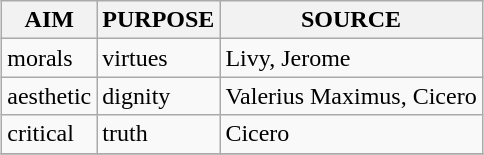<table class="wikitable" style="margin:1em auto;">
<tr>
<th>AIM</th>
<th>PURPOSE</th>
<th>SOURCE</th>
</tr>
<tr>
<td>morals</td>
<td>virtues</td>
<td>Livy, Jerome</td>
</tr>
<tr>
<td>aesthetic</td>
<td>dignity</td>
<td>Valerius Maximus, Cicero</td>
</tr>
<tr>
<td>critical</td>
<td>truth</td>
<td>Cicero</td>
</tr>
<tr>
</tr>
</table>
